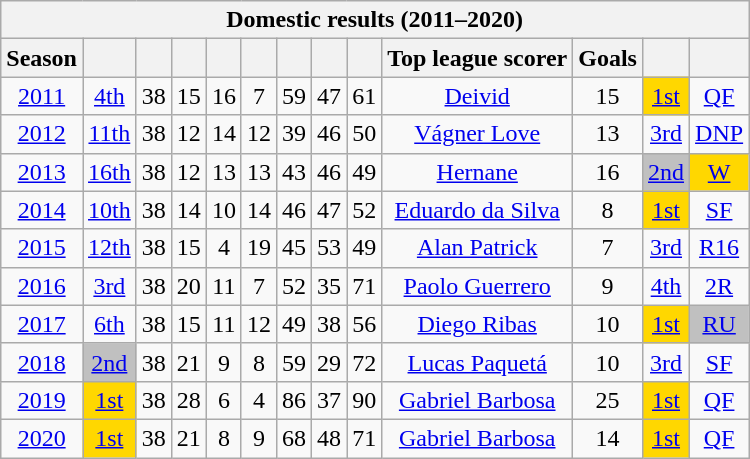<table class="wikitable collapsible mw-collapsed" style="text-align:center">
<tr>
<th colspan="13">Domestic results (2011–2020)</th>
</tr>
<tr>
<th>Season</th>
<th></th>
<th></th>
<th></th>
<th></th>
<th></th>
<th></th>
<th></th>
<th></th>
<th>Top league scorer</th>
<th>Goals</th>
<th></th>
<th></th>
</tr>
<tr>
<td><a href='#'>2011</a></td>
<td><a href='#'>4th</a></td>
<td>38</td>
<td>15</td>
<td>16</td>
<td>7</td>
<td>59</td>
<td>47</td>
<td>61</td>
<td><a href='#'>Deivid</a></td>
<td>15</td>
<td style="background:gold"><a href='#'>1st</a></td>
<td><a href='#'>QF</a></td>
</tr>
<tr>
<td><a href='#'>2012</a></td>
<td><a href='#'>11th</a></td>
<td>38</td>
<td>12</td>
<td>14</td>
<td>12</td>
<td>39</td>
<td>46</td>
<td>50</td>
<td><a href='#'>Vágner Love</a></td>
<td>13</td>
<td><a href='#'>3rd</a></td>
<td><a href='#'>DNP</a></td>
</tr>
<tr>
<td><a href='#'>2013</a></td>
<td><a href='#'>16th</a></td>
<td>38</td>
<td>12</td>
<td>13</td>
<td>13</td>
<td>43</td>
<td>46</td>
<td>49</td>
<td><a href='#'>Hernane</a></td>
<td>16</td>
<td style="background:silver"><a href='#'>2nd</a></td>
<td style="background:gold"><a href='#'>W</a></td>
</tr>
<tr>
<td><a href='#'>2014</a></td>
<td><a href='#'>10th</a></td>
<td>38</td>
<td>14</td>
<td>10</td>
<td>14</td>
<td>46</td>
<td>47</td>
<td>52</td>
<td><a href='#'>Eduardo da Silva</a></td>
<td>8</td>
<td style="background:gold"><a href='#'>1st</a></td>
<td><a href='#'>SF</a></td>
</tr>
<tr>
<td><a href='#'>2015</a></td>
<td><a href='#'>12th</a></td>
<td>38</td>
<td>15</td>
<td>4</td>
<td>19</td>
<td>45</td>
<td>53</td>
<td>49</td>
<td><a href='#'>Alan Patrick</a></td>
<td>7</td>
<td><a href='#'>3rd</a></td>
<td><a href='#'>R16</a></td>
</tr>
<tr>
<td><a href='#'>2016</a></td>
<td><a href='#'>3rd</a></td>
<td>38</td>
<td>20</td>
<td>11</td>
<td>7</td>
<td>52</td>
<td>35</td>
<td>71</td>
<td><a href='#'>Paolo Guerrero</a></td>
<td>9</td>
<td><a href='#'>4th</a></td>
<td><a href='#'>2R</a></td>
</tr>
<tr>
<td><a href='#'>2017</a></td>
<td><a href='#'>6th</a></td>
<td>38</td>
<td>15</td>
<td>11</td>
<td>12</td>
<td>49</td>
<td>38</td>
<td>56</td>
<td><a href='#'>Diego Ribas</a></td>
<td>10</td>
<td style="background:gold"><a href='#'>1st</a></td>
<td style="background:silver"><a href='#'>RU</a></td>
</tr>
<tr>
<td><a href='#'>2018</a></td>
<td style="background:silver"><a href='#'>2nd</a></td>
<td>38</td>
<td>21</td>
<td>9</td>
<td>8</td>
<td>59</td>
<td>29</td>
<td>72</td>
<td><a href='#'>Lucas Paquetá</a></td>
<td>10</td>
<td><a href='#'>3rd</a></td>
<td><a href='#'>SF</a></td>
</tr>
<tr>
<td><a href='#'>2019</a></td>
<td style="background:gold"><a href='#'>1st</a></td>
<td>38</td>
<td>28</td>
<td>6</td>
<td>4</td>
<td>86</td>
<td>37</td>
<td>90</td>
<td><a href='#'>Gabriel Barbosa</a></td>
<td>25</td>
<td style="background:gold"><a href='#'>1st</a></td>
<td><a href='#'>QF</a></td>
</tr>
<tr>
<td><a href='#'>2020</a></td>
<td style="background:gold"><a href='#'>1st</a></td>
<td>38</td>
<td>21</td>
<td>8</td>
<td>9</td>
<td>68</td>
<td>48</td>
<td>71</td>
<td><a href='#'>Gabriel Barbosa</a></td>
<td>14</td>
<td style="background:gold"><a href='#'>1st</a></td>
<td><a href='#'>QF</a></td>
</tr>
</table>
